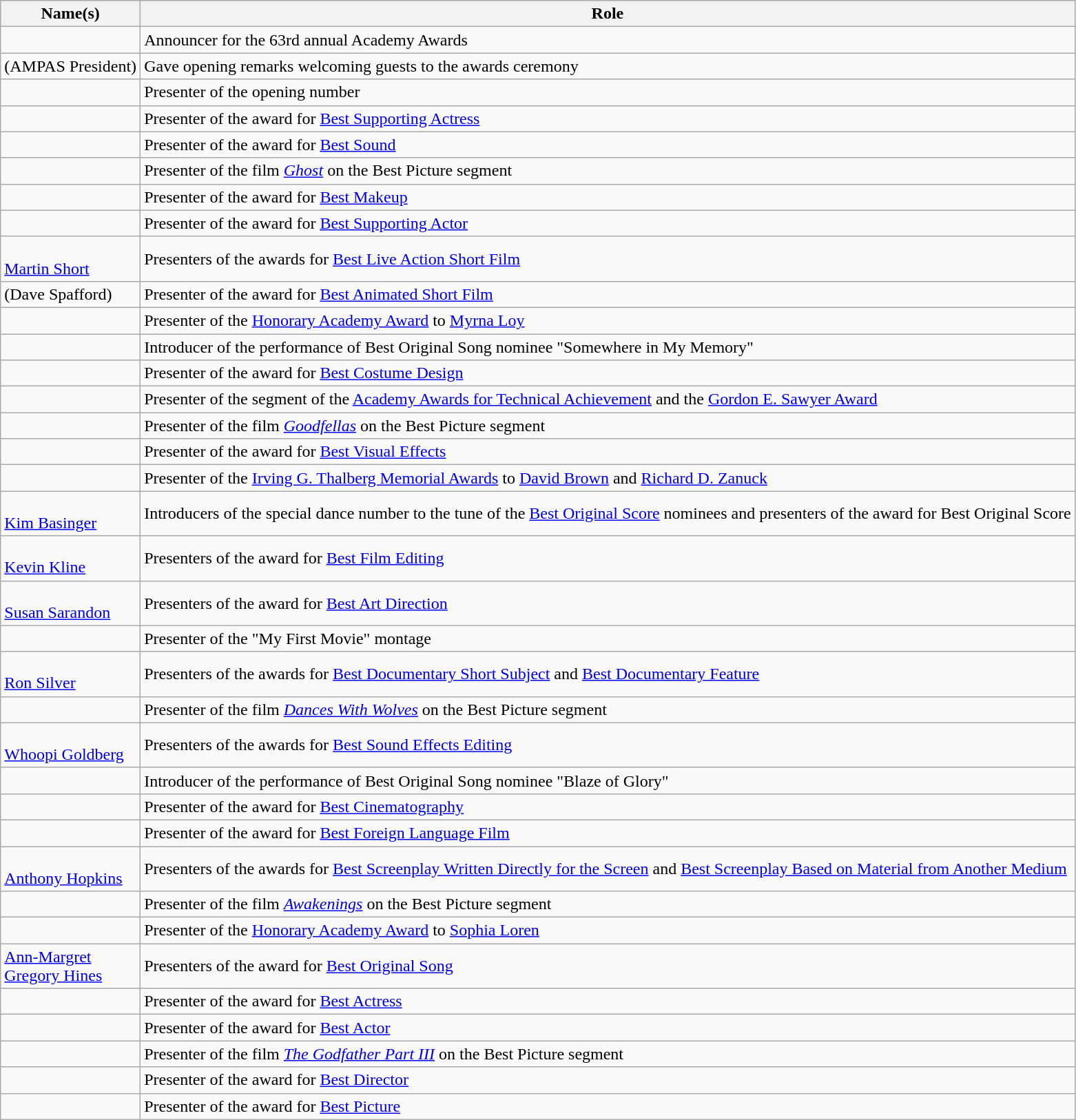<table class="wikitable sortable">
<tr>
<th>Name(s)</th>
<th>Role</th>
</tr>
<tr>
<td></td>
<td>Announcer for the 63rd annual Academy Awards</td>
</tr>
<tr>
<td> (AMPAS President)</td>
<td>Gave opening remarks welcoming guests to the awards ceremony</td>
</tr>
<tr>
<td></td>
<td>Presenter of the opening number</td>
</tr>
<tr>
<td></td>
<td>Presenter of the award for <a href='#'>Best Supporting Actress</a></td>
</tr>
<tr>
<td></td>
<td>Presenter of the award for <a href='#'>Best Sound</a></td>
</tr>
<tr>
<td></td>
<td>Presenter of the film <em><a href='#'>Ghost</a></em> on the Best Picture segment</td>
</tr>
<tr>
<td></td>
<td>Presenter of the award for <a href='#'>Best Makeup</a></td>
</tr>
<tr>
<td></td>
<td>Presenter of the award for <a href='#'>Best Supporting Actor</a></td>
</tr>
<tr>
<td><br><a href='#'>Martin Short</a></td>
<td>Presenters of the awards for <a href='#'>Best Live Action Short Film</a></td>
</tr>
<tr>
<td> (Dave Spafford)</td>
<td>Presenter of the award for <a href='#'>Best Animated Short Film</a></td>
</tr>
<tr>
<td></td>
<td>Presenter of the <a href='#'>Honorary Academy Award</a> to <a href='#'>Myrna Loy</a></td>
</tr>
<tr>
<td></td>
<td>Introducer of the performance of Best Original Song nominee "Somewhere in My Memory"</td>
</tr>
<tr>
<td></td>
<td>Presenter of the award for <a href='#'>Best Costume Design</a></td>
</tr>
<tr>
<td></td>
<td>Presenter of the segment of the <a href='#'>Academy Awards for Technical Achievement</a> and the <a href='#'>Gordon E. Sawyer Award</a></td>
</tr>
<tr>
<td></td>
<td>Presenter of the film <em><a href='#'>Goodfellas</a></em> on the Best Picture segment</td>
</tr>
<tr>
<td></td>
<td>Presenter of the award for <a href='#'>Best Visual Effects</a></td>
</tr>
<tr>
<td></td>
<td>Presenter of the <a href='#'>Irving G. Thalberg Memorial Awards</a> to <a href='#'>David Brown</a> and <a href='#'>Richard D. Zanuck</a></td>
</tr>
<tr>
<td><br><a href='#'>Kim Basinger</a></td>
<td>Introducers of the special dance number to the tune of the <a href='#'>Best Original Score</a> nominees and presenters of the award for Best Original Score</td>
</tr>
<tr>
<td><br><a href='#'>Kevin Kline</a></td>
<td>Presenters of the award for <a href='#'>Best Film Editing</a></td>
</tr>
<tr>
<td><br><a href='#'>Susan Sarandon</a></td>
<td>Presenters of the award for <a href='#'>Best Art Direction</a></td>
</tr>
<tr>
<td></td>
<td>Presenter of the "My First Movie" montage</td>
</tr>
<tr>
<td><br><a href='#'>Ron Silver</a></td>
<td>Presenters of the awards for <a href='#'>Best Documentary Short Subject</a> and <a href='#'>Best Documentary Feature</a></td>
</tr>
<tr>
<td></td>
<td>Presenter of the film <em><a href='#'>Dances With Wolves</a></em> on the Best Picture segment</td>
</tr>
<tr>
<td><br><a href='#'>Whoopi Goldberg</a></td>
<td>Presenters of the awards for <a href='#'>Best Sound Effects Editing</a></td>
</tr>
<tr>
<td></td>
<td>Introducer of the performance of Best Original Song nominee "Blaze of Glory"</td>
</tr>
<tr>
<td></td>
<td>Presenter of the award for <a href='#'>Best Cinematography</a></td>
</tr>
<tr>
<td></td>
<td>Presenter of the award for <a href='#'>Best Foreign Language Film</a></td>
</tr>
<tr>
<td><br><a href='#'>Anthony Hopkins</a></td>
<td>Presenters of the awards for <a href='#'>Best Screenplay Written Directly for the Screen</a> and <a href='#'>Best Screenplay Based on Material from Another Medium</a></td>
</tr>
<tr>
<td></td>
<td>Presenter of the film <em><a href='#'>Awakenings</a></em> on the Best Picture segment</td>
</tr>
<tr>
<td></td>
<td>Presenter of the <a href='#'>Honorary Academy Award</a> to <a href='#'>Sophia Loren</a></td>
</tr>
<tr>
<td><a href='#'>Ann-Margret</a><br><a href='#'>Gregory Hines</a></td>
<td>Presenters of the award for <a href='#'>Best Original Song</a></td>
</tr>
<tr>
<td></td>
<td>Presenter of the award for <a href='#'>Best Actress</a></td>
</tr>
<tr>
<td></td>
<td>Presenter of the award for <a href='#'>Best Actor</a></td>
</tr>
<tr>
<td></td>
<td>Presenter of the film <em><a href='#'>The Godfather Part III</a></em> on the Best Picture segment</td>
</tr>
<tr>
<td></td>
<td>Presenter of the award for <a href='#'>Best Director</a></td>
</tr>
<tr>
<td></td>
<td>Presenter of the award for <a href='#'>Best Picture</a></td>
</tr>
</table>
